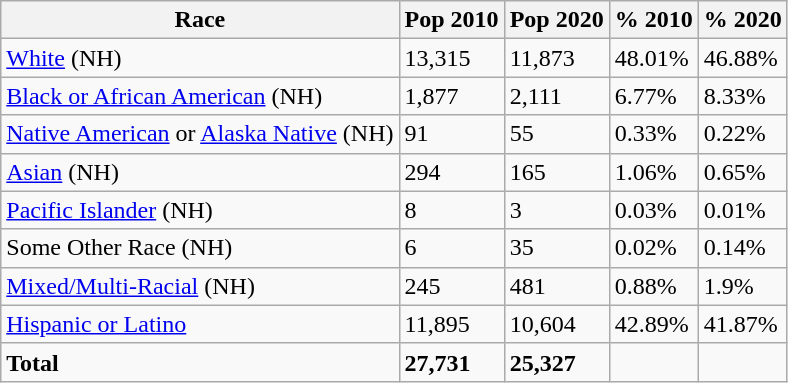<table class="wikitable">
<tr>
<th>Race</th>
<th>Pop 2010</th>
<th>Pop 2020</th>
<th>% 2010</th>
<th>% 2020</th>
</tr>
<tr>
<td><a href='#'>White</a> (NH)</td>
<td>13,315</td>
<td>11,873</td>
<td>48.01%</td>
<td>46.88%</td>
</tr>
<tr>
<td><a href='#'>Black or African American</a> (NH)</td>
<td>1,877</td>
<td>2,111</td>
<td>6.77%</td>
<td>8.33%</td>
</tr>
<tr>
<td><a href='#'>Native American</a> or <a href='#'>Alaska Native</a> (NH)</td>
<td>91</td>
<td>55</td>
<td>0.33%</td>
<td>0.22%</td>
</tr>
<tr>
<td><a href='#'>Asian</a> (NH)</td>
<td>294</td>
<td>165</td>
<td>1.06%</td>
<td>0.65%</td>
</tr>
<tr>
<td><a href='#'>Pacific Islander</a> (NH)</td>
<td>8</td>
<td>3</td>
<td>0.03%</td>
<td>0.01%</td>
</tr>
<tr>
<td>Some Other Race (NH)</td>
<td>6</td>
<td>35</td>
<td>0.02%</td>
<td>0.14%</td>
</tr>
<tr>
<td><a href='#'>Mixed/Multi-Racial</a> (NH)</td>
<td>245</td>
<td>481</td>
<td>0.88%</td>
<td>1.9%</td>
</tr>
<tr>
<td><a href='#'>Hispanic or Latino</a></td>
<td>11,895</td>
<td>10,604</td>
<td>42.89%</td>
<td>41.87%</td>
</tr>
<tr>
<td><strong>Total</strong></td>
<td><strong>27,731</strong></td>
<td><strong>25,327</strong></td>
<td></td>
<td></td>
</tr>
</table>
